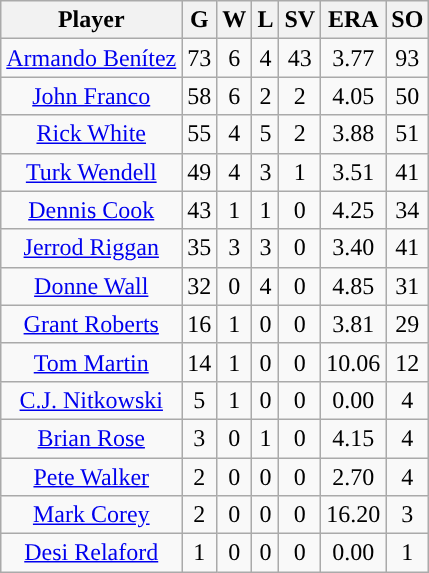<table class="wikitable sortable">
<tr>
<th>Player</th>
<th>G</th>
<th>W</th>
<th>L</th>
<th>SV</th>
<th>ERA</th>
<th>SO</th>
</tr>
<tr align=center>
<td><a href='#'>Armando Benítez</a></td>
<td>73</td>
<td>6</td>
<td>4</td>
<td>43</td>
<td>3.77</td>
<td>93</td>
</tr>
<tr align=center>
<td><a href='#'>John Franco</a></td>
<td>58</td>
<td>6</td>
<td>2</td>
<td>2</td>
<td>4.05</td>
<td>50</td>
</tr>
<tr align=center>
<td><a href='#'>Rick White</a></td>
<td>55</td>
<td>4</td>
<td>5</td>
<td>2</td>
<td>3.88</td>
<td>51</td>
</tr>
<tr align=center>
<td><a href='#'>Turk Wendell</a></td>
<td>49</td>
<td>4</td>
<td>3</td>
<td>1</td>
<td>3.51</td>
<td>41</td>
</tr>
<tr align=center>
<td><a href='#'>Dennis Cook</a></td>
<td>43</td>
<td>1</td>
<td>1</td>
<td>0</td>
<td>4.25</td>
<td>34</td>
</tr>
<tr align=center>
<td><a href='#'>Jerrod Riggan</a></td>
<td>35</td>
<td>3</td>
<td>3</td>
<td>0</td>
<td>3.40</td>
<td>41</td>
</tr>
<tr align=center>
<td><a href='#'>Donne Wall</a></td>
<td>32</td>
<td>0</td>
<td>4</td>
<td>0</td>
<td>4.85</td>
<td>31</td>
</tr>
<tr align=center>
<td><a href='#'>Grant Roberts</a></td>
<td>16</td>
<td>1</td>
<td>0</td>
<td>0</td>
<td>3.81</td>
<td>29</td>
</tr>
<tr align=center>
<td><a href='#'>Tom Martin</a></td>
<td>14</td>
<td>1</td>
<td>0</td>
<td>0</td>
<td>10.06</td>
<td>12</td>
</tr>
<tr align=center>
<td><a href='#'>C.J. Nitkowski</a></td>
<td>5</td>
<td>1</td>
<td>0</td>
<td>0</td>
<td>0.00</td>
<td>4</td>
</tr>
<tr align=center>
<td><a href='#'>Brian Rose</a></td>
<td>3</td>
<td>0</td>
<td>1</td>
<td>0</td>
<td>4.15</td>
<td>4</td>
</tr>
<tr align=center>
<td><a href='#'>Pete Walker</a></td>
<td>2</td>
<td>0</td>
<td>0</td>
<td>0</td>
<td>2.70</td>
<td>4</td>
</tr>
<tr align=center>
<td><a href='#'>Mark Corey</a></td>
<td>2</td>
<td>0</td>
<td>0</td>
<td>0</td>
<td>16.20</td>
<td>3</td>
</tr>
<tr align=center>
<td><a href='#'>Desi Relaford</a></td>
<td>1</td>
<td>0</td>
<td>0</td>
<td>0</td>
<td>0.00</td>
<td>1</td>
</tr>
</table>
